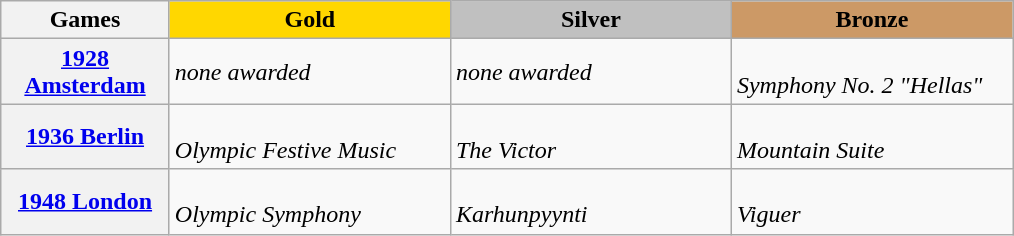<table class="wikitable sortable plainrowheaders">
<tr>
<th scope="col" style="width:105px;">Games</th>
<th scope="col" style="background-color:gold; width:180px;">Gold</th>
<th scope="col" style="background-color:silver; width:180px;">Silver</th>
<th scope="col" style="background-color:#cc9966; width:180px;">Bronze</th>
</tr>
<tr>
<th scope="row"><a href='#'>1928 Amsterdam</a></th>
<td><em>none awarded</em></td>
<td><em>none awarded</em></td>
<td><br><em>Symphony No. 2 "Hellas"</em></td>
</tr>
<tr>
<th scope="row"><a href='#'>1936 Berlin</a></th>
<td><br><em>Olympic Festive Music</em></td>
<td><br><em>The Victor</em></td>
<td><br><em>Mountain Suite</em></td>
</tr>
<tr>
<th scope="row"><a href='#'>1948 London</a></th>
<td><br><em>Olympic Symphony</em></td>
<td><br><em>Karhunpyynti</em></td>
<td><br><em>Viguer</em></td>
</tr>
</table>
